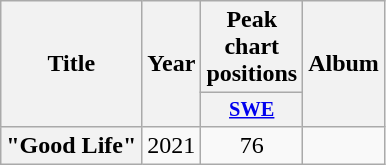<table class="wikitable plainrowheaders" style="text-align:center;">
<tr>
<th scope="col" rowspan="2">Title</th>
<th scope="col" rowspan="2">Year</th>
<th scope="col" colspan="1">Peak chart positions</th>
<th scope="col" rowspan="2">Album</th>
</tr>
<tr>
<th scope="col" style="width:3em;font-size:85%;"><a href='#'>SWE</a><br></th>
</tr>
<tr>
<th scope="row">"Good Life"</th>
<td>2021</td>
<td>76</td>
<td></td>
</tr>
</table>
